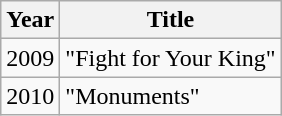<table class=wikitable>
<tr>
<th>Year</th>
<th>Title</th>
</tr>
<tr>
<td>2009</td>
<td>"Fight for Your King"</td>
</tr>
<tr>
<td>2010</td>
<td>"Monuments"</td>
</tr>
</table>
